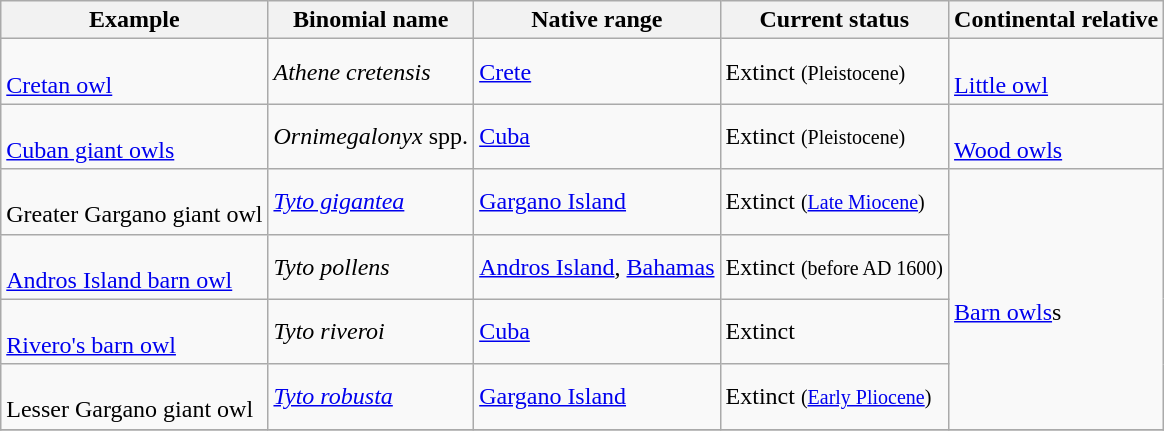<table class=wikitable>
<tr>
<th>Example</th>
<th>Binomial name</th>
<th>Native range</th>
<th>Current status</th>
<th>Continental relative</th>
</tr>
<tr>
<td><br><a href='#'>Cretan owl</a></td>
<td><em>Athene cretensis</em></td>
<td><a href='#'>Crete</a></td>
<td>Extinct <small>(Pleistocene)</small></td>
<td><br><a href='#'>Little owl</a></td>
</tr>
<tr>
<td><br><a href='#'>Cuban giant owls</a></td>
<td><em>Ornimegalonyx</em> spp.</td>
<td><a href='#'>Cuba</a></td>
<td>Extinct <small>(Pleistocene)</small></td>
<td><br><a href='#'>Wood owls</a></td>
</tr>
<tr>
<td><br>Greater Gargano giant owl</td>
<td><em><a href='#'>Tyto gigantea</a></em></td>
<td><a href='#'>Gargano Island</a></td>
<td>Extinct <small>(<a href='#'>Late Miocene</a>)</small></td>
<td rowspan="4"><br><a href='#'>Barn owls</a>s</td>
</tr>
<tr>
<td><br><a href='#'>Andros Island barn owl</a></td>
<td><em>Tyto pollens</em></td>
<td><a href='#'>Andros Island</a>, <a href='#'>Bahamas</a></td>
<td>Extinct <small>(before AD 1600)</small></td>
</tr>
<tr>
<td><br><a href='#'>Rivero's barn owl</a></td>
<td><em>Tyto riveroi</em></td>
<td><a href='#'>Cuba</a></td>
<td>Extinct</td>
</tr>
<tr>
<td><br>Lesser Gargano giant owl</td>
<td><em><a href='#'>Tyto robusta</a></em></td>
<td><a href='#'>Gargano Island</a></td>
<td>Extinct <small>(<a href='#'>Early Pliocene</a>)</small></td>
</tr>
<tr>
</tr>
</table>
